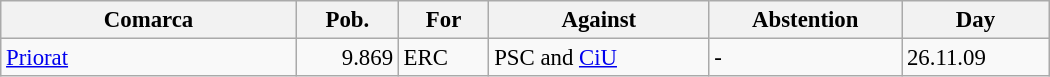<table class="wikitable sortable"  style="width:700px; font-size:95%;">
<tr>
<th width=190>Comarca</th>
<th>Pob.</th>
<th>For</th>
<th>Against</th>
<th>Abstention</th>
<th>Day</th>
</tr>
<tr>
<td><a href='#'>Priorat</a></td>
<td align=right>9.869</td>
<td>ERC</td>
<td>PSC and <a href='#'>CiU</a></td>
<td>-</td>
<td>26.11.09</td>
</tr>
</table>
